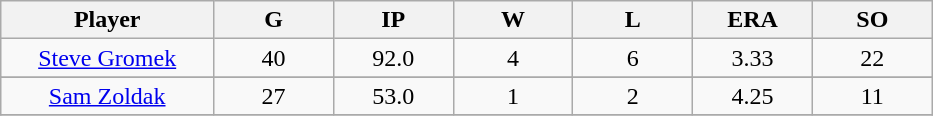<table class="wikitable sortable">
<tr>
<th bgcolor="#DDDDFF" width="16%">Player</th>
<th bgcolor="#DDDDFF" width="9%">G</th>
<th bgcolor="#DDDDFF" width="9%">IP</th>
<th bgcolor="#DDDDFF" width="9%">W</th>
<th bgcolor="#DDDDFF" width="9%">L</th>
<th bgcolor="#DDDDFF" width="9%">ERA</th>
<th bgcolor="#DDDDFF" width="9%">SO</th>
</tr>
<tr align="center">
<td><a href='#'>Steve Gromek</a></td>
<td>40</td>
<td>92.0</td>
<td>4</td>
<td>6</td>
<td>3.33</td>
<td>22</td>
</tr>
<tr>
</tr>
<tr align="center">
<td><a href='#'>Sam Zoldak</a></td>
<td>27</td>
<td>53.0</td>
<td>1</td>
<td>2</td>
<td>4.25</td>
<td>11</td>
</tr>
<tr align="center">
</tr>
</table>
